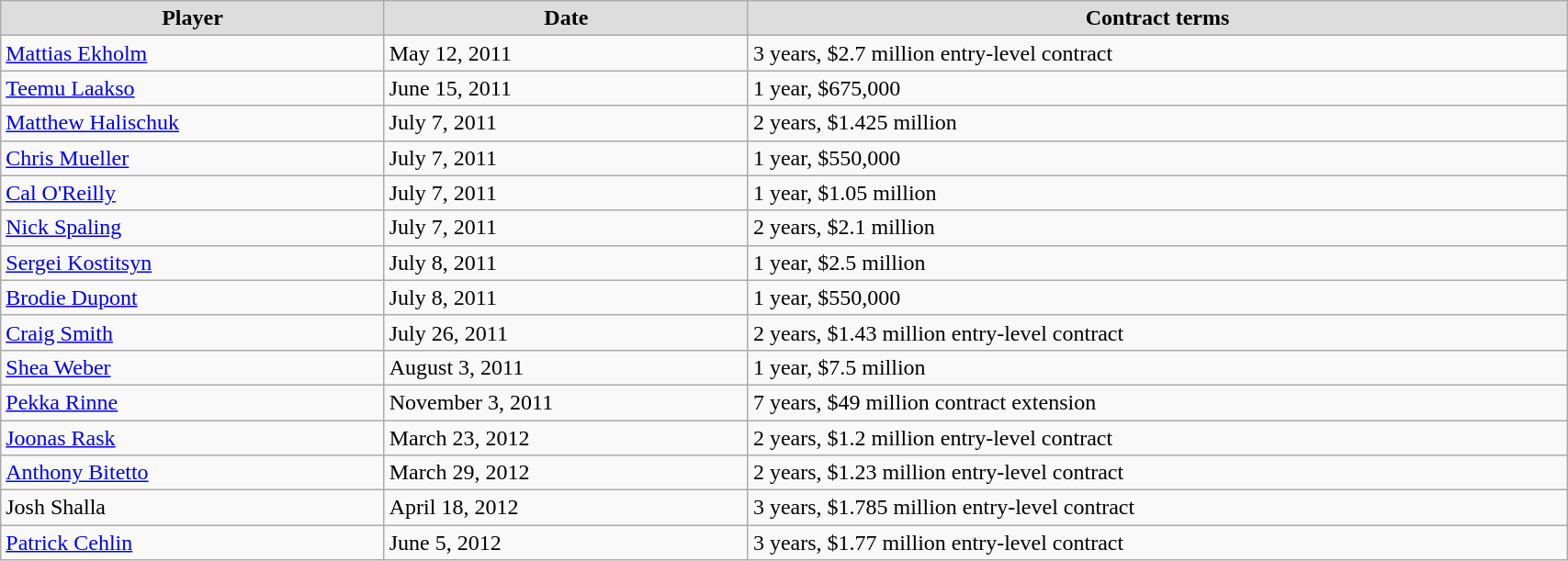<table class="wikitable" width=90%>
<tr align="center"  bgcolor="#dddddd">
<td><strong>Player</strong></td>
<td><strong>Date</strong></td>
<td><strong>Contract terms</strong></td>
</tr>
<tr>
<td><a href='#'>Mattias Ekholm</a></td>
<td>May 12, 2011</td>
<td>3 years, $2.7 million entry-level contract</td>
</tr>
<tr>
<td><a href='#'>Teemu Laakso</a></td>
<td>June 15, 2011</td>
<td>1 year, $675,000</td>
</tr>
<tr>
<td><a href='#'>Matthew Halischuk</a></td>
<td>July 7, 2011</td>
<td>2 years, $1.425 million</td>
</tr>
<tr>
<td><a href='#'>Chris Mueller</a></td>
<td>July 7, 2011</td>
<td>1 year, $550,000</td>
</tr>
<tr>
<td><a href='#'>Cal O'Reilly</a></td>
<td>July 7, 2011</td>
<td>1 year, $1.05 million</td>
</tr>
<tr>
<td><a href='#'>Nick Spaling</a></td>
<td>July 7, 2011</td>
<td>2 years, $2.1 million</td>
</tr>
<tr>
<td><a href='#'>Sergei Kostitsyn</a></td>
<td>July 8, 2011</td>
<td>1 year, $2.5 million</td>
</tr>
<tr>
<td><a href='#'>Brodie Dupont</a></td>
<td>July 8, 2011</td>
<td>1 year, $550,000</td>
</tr>
<tr>
<td><a href='#'>Craig Smith</a></td>
<td>July 26, 2011</td>
<td>2 years, $1.43 million entry-level contract</td>
</tr>
<tr>
<td><a href='#'>Shea Weber</a></td>
<td>August 3, 2011</td>
<td>1 year, $7.5 million</td>
</tr>
<tr>
<td><a href='#'>Pekka Rinne</a></td>
<td>November 3, 2011</td>
<td>7 years, $49 million contract extension</td>
</tr>
<tr>
<td><a href='#'>Joonas Rask</a></td>
<td>March 23, 2012</td>
<td>2 years, $1.2 million entry-level contract</td>
</tr>
<tr>
<td><a href='#'>Anthony Bitetto</a></td>
<td>March 29, 2012</td>
<td>2 years, $1.23 million entry-level contract</td>
</tr>
<tr>
<td>Josh Shalla</td>
<td>April 18, 2012</td>
<td>3 years, $1.785 million entry-level contract</td>
</tr>
<tr>
<td><a href='#'>Patrick Cehlin</a></td>
<td>June 5, 2012</td>
<td>3 years, $1.77 million entry-level contract</td>
</tr>
</table>
